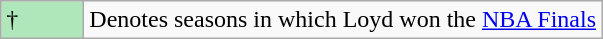<table class="wikitable">
<tr>
<td style="background:#AFE6BA; width:3em;">†</td>
<td>Denotes seasons in which Loyd won the <a href='#'>NBA Finals</a></td>
</tr>
</table>
